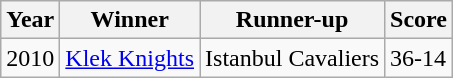<table class="wikitable">
<tr>
<th>Year</th>
<th>Winner</th>
<th>Runner-up</th>
<th>Score</th>
</tr>
<tr>
<td>2010</td>
<td> <a href='#'>Klek Knights</a></td>
<td> Istanbul Cavaliers</td>
<td>36-14</td>
</tr>
</table>
